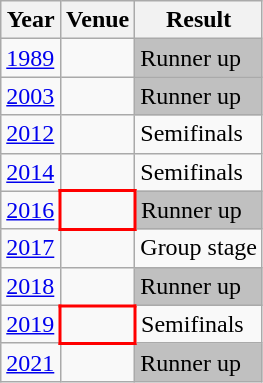<table class="wikitable">
<tr>
<th>Year</th>
<th>Venue</th>
<th>Result</th>
</tr>
<tr>
<td><a href='#'>1989</a></td>
<td></td>
<td style="background:silver">Runner up</td>
</tr>
<tr>
<td><a href='#'>2003</a></td>
<td></td>
<td style="background:silver">Runner up</td>
</tr>
<tr>
<td><a href='#'>2012</a></td>
<td></td>
<td>Semifinals</td>
</tr>
<tr>
<td><a href='#'>2014</a></td>
<td></td>
<td>Semifinals</td>
</tr>
<tr>
<td><a href='#'>2016</a></td>
<td style="border: 2px solid red"></td>
<td style="background:silver">Runner up</td>
</tr>
<tr>
<td><a href='#'>2017</a></td>
<td></td>
<td>Group stage</td>
</tr>
<tr>
<td><a href='#'>2018</a></td>
<td></td>
<td bgcolor=silver>Runner up</td>
</tr>
<tr>
<td><a href='#'>2019</a></td>
<td style="border: 2px solid red"></td>
<td>Semifinals</td>
</tr>
<tr>
<td><a href='#'>2021</a></td>
<td></td>
<td bgcolor=silver>Runner up</td>
</tr>
</table>
